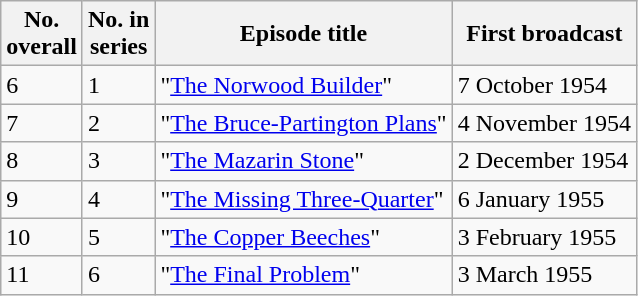<table class="wikitable">
<tr>
<th>No.<br>overall</th>
<th>No. in<br>series</th>
<th>Episode title</th>
<th>First broadcast</th>
</tr>
<tr>
<td>6</td>
<td>1</td>
<td>"<a href='#'>The Norwood Builder</a>"</td>
<td>7 October 1954</td>
</tr>
<tr>
<td>7</td>
<td>2</td>
<td>"<a href='#'>The Bruce-Partington Plans</a>"</td>
<td>4 November 1954</td>
</tr>
<tr>
<td>8</td>
<td>3</td>
<td>"<a href='#'>The Mazarin Stone</a>"</td>
<td>2 December 1954</td>
</tr>
<tr>
<td>9</td>
<td>4</td>
<td>"<a href='#'>The Missing Three-Quarter</a>"</td>
<td>6 January 1955</td>
</tr>
<tr>
<td>10</td>
<td>5</td>
<td>"<a href='#'>The Copper Beeches</a>"</td>
<td>3 February 1955</td>
</tr>
<tr>
<td>11</td>
<td>6</td>
<td>"<a href='#'>The Final Problem</a>"</td>
<td>3 March 1955</td>
</tr>
</table>
